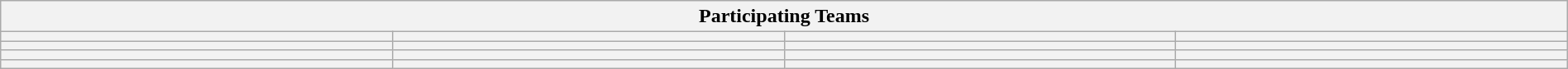<table class="wikitable" style="width:100%;">
<tr>
<th colspan=4><strong>Participating Teams</strong></th>
</tr>
<tr>
<th style="width:25%;"></th>
<th style="width:25%;"></th>
<th style="width:25%;"></th>
<th style="width:25%;"></th>
</tr>
<tr>
<th></th>
<th></th>
<th></th>
<th></th>
</tr>
<tr>
<th></th>
<th></th>
<th></th>
<th></th>
</tr>
<tr>
<th></th>
<th></th>
<th></th>
<th></th>
</tr>
</table>
